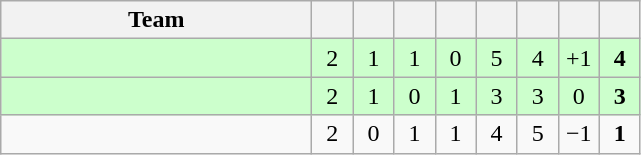<table class="wikitable" style="text-align: center;">
<tr>
<th width=200>Team</th>
<th width=20></th>
<th width=20></th>
<th width=20></th>
<th width=20></th>
<th width=20></th>
<th width=20></th>
<th width=20></th>
<th width=20></th>
</tr>
<tr bgcolor=#ccffcc>
<td align=left></td>
<td>2</td>
<td>1</td>
<td>1</td>
<td>0</td>
<td>5</td>
<td>4</td>
<td>+1</td>
<td><strong>4</strong></td>
</tr>
<tr bgcolor=#ccffcc>
<td align=left></td>
<td>2</td>
<td>1</td>
<td>0</td>
<td>1</td>
<td>3</td>
<td>3</td>
<td>0</td>
<td><strong>3</strong></td>
</tr>
<tr>
<td align=left></td>
<td>2</td>
<td>0</td>
<td>1</td>
<td>1</td>
<td>4</td>
<td>5</td>
<td>−1</td>
<td><strong>1</strong></td>
</tr>
</table>
